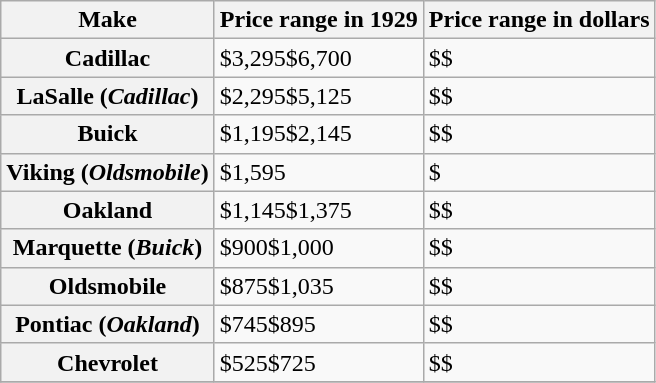<table class="wikitable plainrowheaders">
<tr>
<th scope="col">Make</th>
<th scope="col">Price range in 1929</th>
<th scope="col">Price range in  dollars</th>
</tr>
<tr>
<th scope="row">Cadillac</th>
<td>$3,295$6,700</td>
<td>$$</td>
</tr>
<tr>
<th scope="row">LaSalle (<em>Cadillac</em>)</th>
<td>$2,295$5,125</td>
<td>$$</td>
</tr>
<tr>
<th scope="row">Buick</th>
<td>$1,195$2,145</td>
<td>$$</td>
</tr>
<tr>
<th scope="row">Viking (<em>Oldsmobile</em>)</th>
<td>$1,595</td>
<td>$</td>
</tr>
<tr>
<th scope="row">Oakland</th>
<td>$1,145$1,375</td>
<td>$$</td>
</tr>
<tr>
<th scope="row">Marquette (<em>Buick</em>)</th>
<td>$900$1,000</td>
<td>$$</td>
</tr>
<tr>
<th scope="row">Oldsmobile</th>
<td>$875$1,035</td>
<td>$$</td>
</tr>
<tr>
<th scope="row">Pontiac (<em>Oakland</em>)</th>
<td>$745$895</td>
<td>$$</td>
</tr>
<tr>
<th scope="row">Chevrolet</th>
<td>$525$725</td>
<td>$$</td>
</tr>
<tr>
</tr>
</table>
